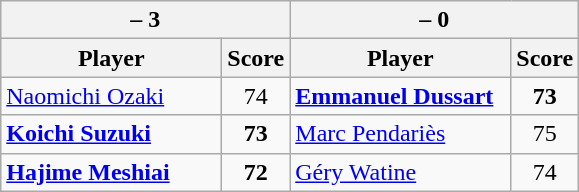<table class=wikitable>
<tr>
<th colspan=2> – 3</th>
<th colspan=2> – 0</th>
</tr>
<tr>
<th width=140>Player</th>
<th>Score</th>
<th width=140>Player</th>
<th>Score</th>
</tr>
<tr>
<td><a href='#'>Naomichi Ozaki</a></td>
<td align=center>74</td>
<td><strong><a href='#'>Emmanuel Dussart</a></strong></td>
<td align=center><strong>73</strong></td>
</tr>
<tr>
<td><strong><a href='#'>Koichi Suzuki</a></strong></td>
<td align=center><strong>73</strong></td>
<td><a href='#'>Marc Pendariès</a></td>
<td align=center>75</td>
</tr>
<tr>
<td><strong><a href='#'>Hajime Meshiai</a></strong></td>
<td align=center><strong>72</strong></td>
<td><a href='#'>Géry Watine</a></td>
<td align=center>74</td>
</tr>
</table>
